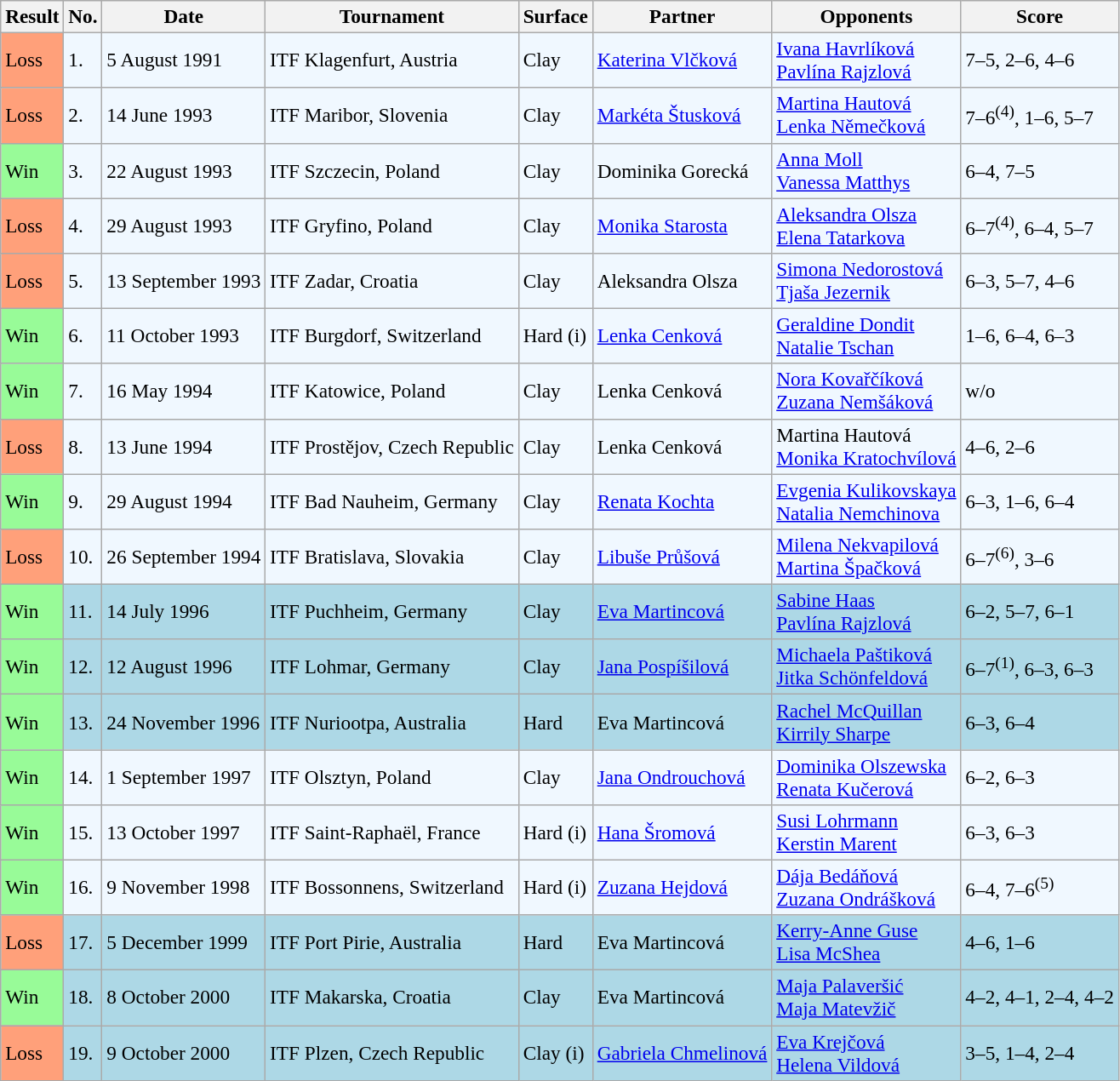<table class="sortable wikitable" style=font-size:97%>
<tr>
<th>Result</th>
<th>No.</th>
<th>Date</th>
<th>Tournament</th>
<th>Surface</th>
<th>Partner</th>
<th>Opponents</th>
<th>Score</th>
</tr>
<tr style="background:#f0f8ff;">
<td style="background:#ffa07a;">Loss</td>
<td>1.</td>
<td>5 August 1991</td>
<td>ITF Klagenfurt, Austria</td>
<td>Clay</td>
<td> <a href='#'>Katerina Vlčková</a></td>
<td> <a href='#'>Ivana Havrlíková</a> <br>  <a href='#'>Pavlína Rajzlová</a></td>
<td>7–5, 2–6, 4–6</td>
</tr>
<tr style="background:#f0f8ff;">
<td style="background:#ffa07a;">Loss</td>
<td>2.</td>
<td>14 June 1993</td>
<td>ITF Maribor, Slovenia</td>
<td>Clay</td>
<td> <a href='#'>Markéta Štusková</a></td>
<td> <a href='#'>Martina Hautová</a> <br>  <a href='#'>Lenka Němečková</a></td>
<td>7–6<sup>(4)</sup>, 1–6, 5–7</td>
</tr>
<tr style="background:#f0f8ff;">
<td style="background:#98fb98;">Win</td>
<td>3.</td>
<td>22 August 1993</td>
<td>ITF Szczecin, Poland</td>
<td>Clay</td>
<td> Dominika Gorecká</td>
<td> <a href='#'>Anna Moll</a> <br>  <a href='#'>Vanessa Matthys</a></td>
<td>6–4, 7–5</td>
</tr>
<tr style="background:#f0f8ff;">
<td style="background:#ffa07a;">Loss</td>
<td>4.</td>
<td>29 August 1993</td>
<td>ITF Gryfino, Poland</td>
<td>Clay</td>
<td> <a href='#'>Monika Starosta</a></td>
<td> <a href='#'>Aleksandra Olsza</a> <br>  <a href='#'>Elena Tatarkova</a></td>
<td>6–7<sup>(4)</sup>, 6–4, 5–7</td>
</tr>
<tr style="background:#f0f8ff;">
<td style="background:#ffa07a;">Loss</td>
<td>5.</td>
<td>13 September 1993</td>
<td>ITF Zadar, Croatia</td>
<td>Clay</td>
<td> Aleksandra Olsza</td>
<td> <a href='#'>Simona Nedorostová</a> <br>  <a href='#'>Tjaša Jezernik</a></td>
<td>6–3, 5–7, 4–6</td>
</tr>
<tr style="background:#f0f8ff;">
<td style="background:#98fb98;">Win</td>
<td>6.</td>
<td>11 October 1993</td>
<td>ITF Burgdorf, Switzerland</td>
<td>Hard (i)</td>
<td> <a href='#'>Lenka Cenková</a></td>
<td> <a href='#'>Geraldine Dondit</a> <br>  <a href='#'>Natalie Tschan</a></td>
<td>1–6, 6–4, 6–3</td>
</tr>
<tr style="background:#f0f8ff;">
<td style="background:#98fb98;">Win</td>
<td>7.</td>
<td>16 May 1994</td>
<td>ITF Katowice, Poland</td>
<td>Clay</td>
<td> Lenka Cenková</td>
<td> <a href='#'>Nora Kovařčíková</a> <br>  <a href='#'>Zuzana Nemšáková</a></td>
<td>w/o</td>
</tr>
<tr style="background:#f0f8ff;">
<td style="background:#ffa07a;">Loss</td>
<td>8.</td>
<td>13 June 1994</td>
<td>ITF Prostějov, Czech Republic</td>
<td>Clay</td>
<td> Lenka Cenková</td>
<td> Martina Hautová <br>  <a href='#'>Monika Kratochvílová</a></td>
<td>4–6, 2–6</td>
</tr>
<tr style="background:#f0f8ff;">
<td style="background:#98fb98;">Win</td>
<td>9.</td>
<td>29 August 1994</td>
<td>ITF Bad Nauheim, Germany</td>
<td>Clay</td>
<td> <a href='#'>Renata Kochta</a></td>
<td> <a href='#'>Evgenia Kulikovskaya</a> <br>  <a href='#'>Natalia Nemchinova</a></td>
<td>6–3, 1–6, 6–4</td>
</tr>
<tr style="background:#f0f8ff;">
<td style="background:#ffa07a;">Loss</td>
<td>10.</td>
<td>26 September 1994</td>
<td>ITF Bratislava, Slovakia</td>
<td>Clay</td>
<td> <a href='#'>Libuše Průšová</a></td>
<td> <a href='#'>Milena Nekvapilová</a> <br>  <a href='#'>Martina Špačková</a></td>
<td>6–7<sup>(6)</sup>, 3–6</td>
</tr>
<tr style="background:lightblue;">
<td style="background:#98fb98;">Win</td>
<td>11.</td>
<td>14 July 1996</td>
<td>ITF Puchheim, Germany</td>
<td>Clay</td>
<td> <a href='#'>Eva Martincová</a></td>
<td> <a href='#'>Sabine Haas</a><br> <a href='#'>Pavlína Rajzlová</a></td>
<td>6–2, 5–7, 6–1</td>
</tr>
<tr style="background:lightblue;">
<td style="background:#98fb98;">Win</td>
<td>12.</td>
<td>12 August 1996</td>
<td>ITF Lohmar, Germany</td>
<td>Clay</td>
<td> <a href='#'>Jana Pospíšilová</a></td>
<td> <a href='#'>Michaela Paštiková</a> <br>  <a href='#'>Jitka Schönfeldová</a></td>
<td>6–7<sup>(1)</sup>, 6–3, 6–3</td>
</tr>
<tr style="background:lightblue;">
<td style="background:#98fb98;">Win</td>
<td>13.</td>
<td>24 November 1996</td>
<td>ITF Nuriootpa, Australia</td>
<td>Hard</td>
<td> Eva Martincová</td>
<td> <a href='#'>Rachel McQuillan</a><br> <a href='#'>Kirrily Sharpe</a></td>
<td>6–3, 6–4</td>
</tr>
<tr style="background:#f0f8ff;">
<td style="background:#98fb98;">Win</td>
<td>14.</td>
<td>1 September 1997</td>
<td>ITF Olsztyn, Poland</td>
<td>Clay</td>
<td> <a href='#'>Jana Ondrouchová</a></td>
<td> <a href='#'>Dominika Olszewska</a> <br>  <a href='#'>Renata Kučerová</a></td>
<td>6–2, 6–3</td>
</tr>
<tr style="background:#f0f8ff;">
<td style="background:#98fb98;">Win</td>
<td>15.</td>
<td>13 October 1997</td>
<td>ITF Saint-Raphaël, France</td>
<td>Hard (i)</td>
<td> <a href='#'>Hana Šromová</a></td>
<td> <a href='#'>Susi Lohrmann</a> <br>  <a href='#'>Kerstin Marent</a></td>
<td>6–3, 6–3</td>
</tr>
<tr style="background:#f0f8ff;">
<td style="background:#98fb98;">Win</td>
<td>16.</td>
<td>9 November 1998</td>
<td>ITF Bossonnens, Switzerland</td>
<td>Hard (i)</td>
<td> <a href='#'>Zuzana Hejdová</a></td>
<td> <a href='#'>Dája Bedáňová</a> <br>  <a href='#'>Zuzana Ondrášková</a></td>
<td>6–4, 7–6<sup>(5)</sup></td>
</tr>
<tr style="background:lightblue;">
<td style="background:#ffa07a;">Loss</td>
<td>17.</td>
<td>5 December 1999</td>
<td>ITF Port Pirie, Australia</td>
<td>Hard</td>
<td> Eva Martincová</td>
<td> <a href='#'>Kerry-Anne Guse</a> <br>  <a href='#'>Lisa McShea</a></td>
<td>4–6, 1–6</td>
</tr>
<tr style="background:lightblue;">
<td style="background:#98fb98;">Win</td>
<td>18.</td>
<td>8 October 2000</td>
<td>ITF Makarska, Croatia</td>
<td>Clay</td>
<td> Eva Martincová</td>
<td> <a href='#'>Maja Palaveršić</a> <br>  <a href='#'>Maja Matevžič</a></td>
<td>4–2, 4–1, 2–4, 4–2</td>
</tr>
<tr style="background:lightblue;">
<td style="background:#ffa07a;">Loss</td>
<td>19.</td>
<td>9 October 2000</td>
<td>ITF Plzen, Czech Republic</td>
<td>Clay (i)</td>
<td> <a href='#'>Gabriela Chmelinová</a></td>
<td> <a href='#'>Eva Krejčová</a> <br>  <a href='#'>Helena Vildová</a></td>
<td>3–5, 1–4, 2–4</td>
</tr>
</table>
